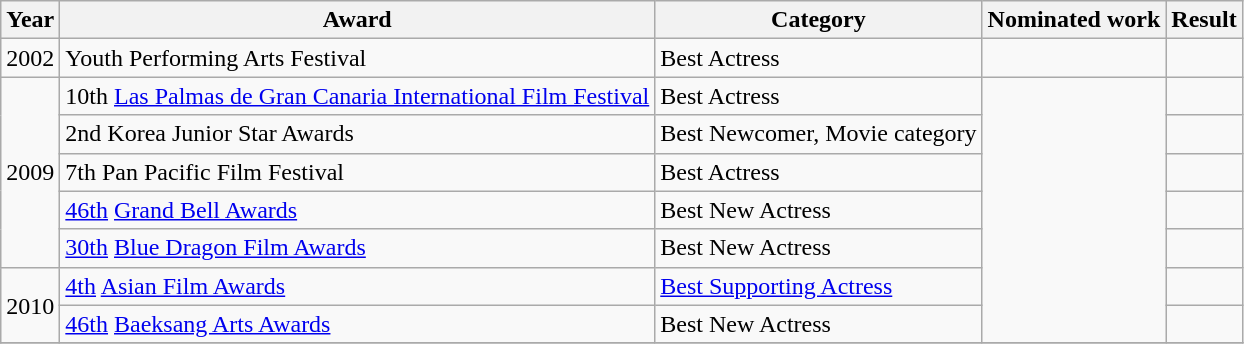<table class="wikitable">
<tr>
<th>Year</th>
<th>Award</th>
<th>Category</th>
<th>Nominated work</th>
<th>Result</th>
</tr>
<tr>
<td>2002</td>
<td>Youth Performing Arts Festival</td>
<td>Best Actress</td>
<td></td>
<td></td>
</tr>
<tr>
<td rowspan=5>2009</td>
<td>10th <a href='#'>Las Palmas de Gran Canaria International Film Festival</a></td>
<td>Best Actress</td>
<td rowspan=7></td>
<td></td>
</tr>
<tr>
<td>2nd Korea Junior Star Awards</td>
<td>Best Newcomer, Movie category</td>
<td></td>
</tr>
<tr>
<td>7th Pan Pacific Film Festival</td>
<td>Best Actress</td>
<td></td>
</tr>
<tr>
<td><a href='#'>46th</a> <a href='#'>Grand Bell Awards</a></td>
<td>Best New Actress</td>
<td></td>
</tr>
<tr>
<td><a href='#'>30th</a> <a href='#'>Blue Dragon Film Awards</a></td>
<td>Best New Actress</td>
<td></td>
</tr>
<tr>
<td rowspan=2>2010</td>
<td><a href='#'>4th</a> <a href='#'>Asian Film Awards</a></td>
<td><a href='#'>Best Supporting Actress</a></td>
<td></td>
</tr>
<tr>
<td><a href='#'>46th</a> <a href='#'>Baeksang Arts Awards</a></td>
<td>Best New Actress</td>
<td></td>
</tr>
<tr>
</tr>
</table>
